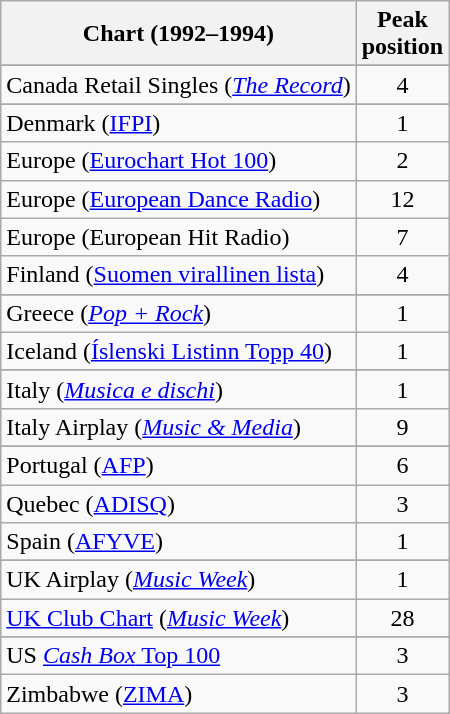<table class="wikitable sortable">
<tr>
<th>Chart (1992–1994)</th>
<th>Peak<br>position</th>
</tr>
<tr>
</tr>
<tr>
</tr>
<tr>
</tr>
<tr>
<td>Canada Retail Singles (<em><a href='#'>The Record</a></em>)</td>
<td align="center">4</td>
</tr>
<tr>
</tr>
<tr>
</tr>
<tr>
<td>Denmark (<a href='#'>IFPI</a>)</td>
<td align="center">1</td>
</tr>
<tr>
<td>Europe (<a href='#'>Eurochart Hot 100</a>)</td>
<td align="center">2</td>
</tr>
<tr>
<td>Europe (<a href='#'>European Dance Radio</a>)</td>
<td align="center">12</td>
</tr>
<tr>
<td>Europe (European Hit Radio)</td>
<td align="center">7</td>
</tr>
<tr>
<td>Finland (<a href='#'>Suomen virallinen lista</a>)</td>
<td align="center">4</td>
</tr>
<tr>
</tr>
<tr>
</tr>
<tr>
<td>Greece (<em><a href='#'>Pop + Rock</a></em>)</td>
<td align="center">1</td>
</tr>
<tr>
<td>Iceland (<a href='#'>Íslenski Listinn Topp 40</a>)</td>
<td align="center">1</td>
</tr>
<tr>
</tr>
<tr>
<td>Italy (<em><a href='#'>Musica e dischi</a></em>)</td>
<td align="center">1</td>
</tr>
<tr>
<td>Italy Airplay (<em><a href='#'>Music & Media</a></em>)</td>
<td align="center">9</td>
</tr>
<tr>
</tr>
<tr>
</tr>
<tr>
</tr>
<tr>
</tr>
<tr>
<td>Portugal (<a href='#'>AFP</a>)</td>
<td align="center">6</td>
</tr>
<tr>
<td>Quebec (<a href='#'>ADISQ</a>)</td>
<td align="center">3</td>
</tr>
<tr>
<td>Spain (<a href='#'>AFYVE</a>)</td>
<td align="center">1</td>
</tr>
<tr>
</tr>
<tr>
</tr>
<tr>
</tr>
<tr>
<td>UK Airplay (<em><a href='#'>Music Week</a></em>)</td>
<td align="center">1</td>
</tr>
<tr>
<td><a href='#'>UK Club Chart</a> (<em><a href='#'>Music Week</a></em>)</td>
<td align="center">28</td>
</tr>
<tr>
</tr>
<tr>
</tr>
<tr>
</tr>
<tr>
</tr>
<tr>
</tr>
<tr>
<td>US <a href='#'><em>Cash Box</em> Top 100</a></td>
<td align="center">3</td>
</tr>
<tr>
<td>Zimbabwe (<a href='#'>ZIMA</a>)</td>
<td align="center">3</td>
</tr>
</table>
